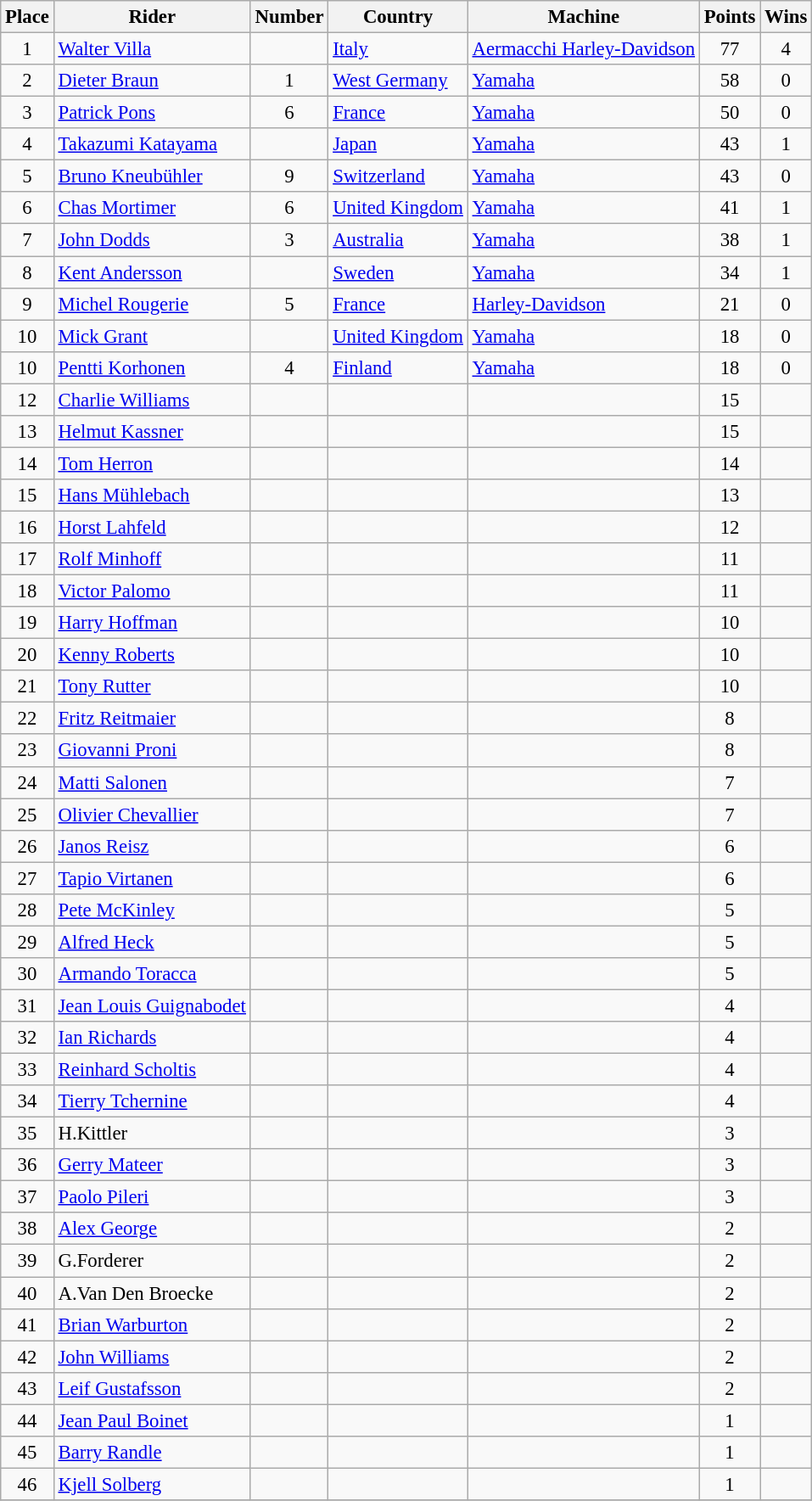<table class="wikitable" style="font-size: 95%;">
<tr>
<th>Place</th>
<th>Rider</th>
<th>Number</th>
<th>Country</th>
<th>Machine</th>
<th>Points</th>
<th>Wins</th>
</tr>
<tr>
<td align="center">1</td>
<td> <a href='#'>Walter Villa</a></td>
<td></td>
<td><a href='#'>Italy</a></td>
<td><a href='#'>Aermacchi Harley-Davidson</a></td>
<td align="center">77</td>
<td align="center">4</td>
</tr>
<tr>
<td align="center">2</td>
<td> <a href='#'>Dieter Braun</a></td>
<td align="center">1</td>
<td><a href='#'>West Germany</a></td>
<td><a href='#'>Yamaha</a></td>
<td align="center">58</td>
<td align="center">0</td>
</tr>
<tr>
<td align="center">3</td>
<td> <a href='#'>Patrick Pons</a></td>
<td align="center">6</td>
<td><a href='#'>France</a></td>
<td><a href='#'>Yamaha</a></td>
<td align="center">50</td>
<td align="center">0</td>
</tr>
<tr>
<td align="center">4</td>
<td> <a href='#'>Takazumi Katayama</a></td>
<td></td>
<td><a href='#'>Japan</a></td>
<td><a href='#'>Yamaha</a></td>
<td align="center">43</td>
<td align="center">1</td>
</tr>
<tr>
<td align="center">5</td>
<td> <a href='#'>Bruno Kneubühler</a></td>
<td align="center">9</td>
<td><a href='#'>Switzerland</a></td>
<td><a href='#'>Yamaha</a></td>
<td align="center">43</td>
<td align="center">0</td>
</tr>
<tr>
<td align="center">6</td>
<td> <a href='#'>Chas Mortimer</a></td>
<td align="center">6</td>
<td><a href='#'>United Kingdom</a></td>
<td><a href='#'>Yamaha</a></td>
<td align="center">41</td>
<td align="center">1</td>
</tr>
<tr>
<td align="center">7</td>
<td> <a href='#'>John Dodds</a></td>
<td align="center">3</td>
<td><a href='#'>Australia</a></td>
<td><a href='#'>Yamaha</a></td>
<td align="center">38</td>
<td align="center">1</td>
</tr>
<tr>
<td align="center">8</td>
<td> <a href='#'>Kent Andersson</a></td>
<td></td>
<td><a href='#'>Sweden</a></td>
<td><a href='#'>Yamaha</a></td>
<td align="center">34</td>
<td align="center">1</td>
</tr>
<tr>
<td align="center">9</td>
<td> <a href='#'>Michel Rougerie</a></td>
<td align="center">5</td>
<td><a href='#'>France</a></td>
<td><a href='#'>Harley-Davidson</a></td>
<td align="center">21</td>
<td align="center">0</td>
</tr>
<tr>
<td align="center">10</td>
<td> <a href='#'>Mick Grant</a></td>
<td></td>
<td><a href='#'>United Kingdom</a></td>
<td><a href='#'>Yamaha</a></td>
<td align="center">18</td>
<td align="center">0</td>
</tr>
<tr>
<td align="center">10</td>
<td> <a href='#'>Pentti Korhonen</a></td>
<td align="center">4</td>
<td><a href='#'>Finland</a></td>
<td><a href='#'>Yamaha</a></td>
<td align="center">18</td>
<td align="center">0</td>
</tr>
<tr>
<td align="center">12</td>
<td><a href='#'>Charlie Williams</a></td>
<td align="center"></td>
<td></td>
<td></td>
<td align="center">15</td>
<td align="center"></td>
</tr>
<tr>
<td align="center">13</td>
<td><a href='#'>Helmut Kassner</a></td>
<td align="center"></td>
<td></td>
<td></td>
<td align="center">15</td>
<td align="center"></td>
</tr>
<tr>
<td align="center">14</td>
<td><a href='#'>Tom Herron</a></td>
<td align="center"></td>
<td></td>
<td></td>
<td align="center">14</td>
<td align="center"></td>
</tr>
<tr>
<td align="center">15</td>
<td><a href='#'>Hans Mühlebach</a></td>
<td align="center"></td>
<td></td>
<td></td>
<td align="center">13</td>
<td align="center"></td>
</tr>
<tr>
<td align="center">16</td>
<td><a href='#'>Horst Lahfeld</a></td>
<td align="center"></td>
<td></td>
<td></td>
<td align="center">12</td>
<td align="center"></td>
</tr>
<tr>
<td align="center">17</td>
<td><a href='#'>Rolf Minhoff</a></td>
<td align="center"></td>
<td></td>
<td></td>
<td align="center">11</td>
<td align="center"></td>
</tr>
<tr>
<td align="center">18</td>
<td><a href='#'>Victor Palomo</a></td>
<td align="center"></td>
<td></td>
<td></td>
<td align="center">11</td>
<td align="center"></td>
</tr>
<tr>
<td align="center">19</td>
<td><a href='#'>Harry Hoffman</a></td>
<td align="center"></td>
<td></td>
<td></td>
<td align="center">10</td>
<td align="center"></td>
</tr>
<tr>
<td align="center">20</td>
<td><a href='#'>Kenny Roberts</a></td>
<td align="center"></td>
<td></td>
<td></td>
<td align="center">10</td>
<td align="center"></td>
</tr>
<tr>
<td align="center">21</td>
<td><a href='#'>Tony Rutter</a></td>
<td align="center"></td>
<td></td>
<td></td>
<td align="center">10</td>
<td align="center"></td>
</tr>
<tr>
<td align="center">22</td>
<td><a href='#'>Fritz Reitmaier</a></td>
<td align="center"></td>
<td></td>
<td></td>
<td align="center">8</td>
<td align="center"></td>
</tr>
<tr>
<td align="center">23</td>
<td><a href='#'>Giovanni Proni</a></td>
<td align="center"></td>
<td></td>
<td></td>
<td align="center">8</td>
<td align="center"></td>
</tr>
<tr>
<td align="center">24</td>
<td><a href='#'>Matti Salonen</a></td>
<td align="center"></td>
<td></td>
<td></td>
<td align="center">7</td>
<td align="center"></td>
</tr>
<tr>
<td align="center">25</td>
<td><a href='#'>Olivier Chevallier</a></td>
<td align="center"></td>
<td></td>
<td></td>
<td align="center">7</td>
<td align="center"></td>
</tr>
<tr>
<td align="center">26</td>
<td><a href='#'>Janos Reisz</a></td>
<td align="center"></td>
<td></td>
<td></td>
<td align="center">6</td>
<td align="center"></td>
</tr>
<tr>
<td align="center">27</td>
<td><a href='#'>Tapio Virtanen</a></td>
<td align="center"></td>
<td></td>
<td></td>
<td align="center">6</td>
<td align="center"></td>
</tr>
<tr>
<td align="center">28</td>
<td><a href='#'>Pete McKinley</a></td>
<td align="center"></td>
<td></td>
<td></td>
<td align="center">5</td>
<td align="center"></td>
</tr>
<tr>
<td align="center">29</td>
<td><a href='#'>Alfred Heck</a></td>
<td align="center"></td>
<td></td>
<td></td>
<td align="center">5</td>
<td align="center"></td>
</tr>
<tr>
<td align="center">30</td>
<td><a href='#'>Armando Toracca</a></td>
<td align="center"></td>
<td></td>
<td></td>
<td align="center">5</td>
<td align="center"></td>
</tr>
<tr>
<td align="center">31</td>
<td><a href='#'>Jean Louis Guignabodet</a></td>
<td align="center"></td>
<td></td>
<td></td>
<td align="center">4</td>
<td align="center"></td>
</tr>
<tr>
<td align="center">32</td>
<td><a href='#'>Ian Richards</a></td>
<td align="center"></td>
<td></td>
<td></td>
<td align="center">4</td>
<td align="center"></td>
</tr>
<tr>
<td align="center">33</td>
<td><a href='#'>Reinhard Scholtis</a></td>
<td align="center"></td>
<td></td>
<td></td>
<td align="center">4</td>
<td align="center"></td>
</tr>
<tr>
<td align="center">34</td>
<td><a href='#'>Tierry Tchernine</a></td>
<td align="center"></td>
<td></td>
<td></td>
<td align="center">4</td>
<td align="center"></td>
</tr>
<tr>
<td align="center">35</td>
<td>H.Kittler</td>
<td align="center"></td>
<td></td>
<td></td>
<td align="center">3</td>
<td align="center"></td>
</tr>
<tr>
<td align="center">36</td>
<td><a href='#'>Gerry Mateer</a></td>
<td align="center"></td>
<td></td>
<td></td>
<td align="center">3</td>
<td align="center"></td>
</tr>
<tr>
<td align="center">37</td>
<td><a href='#'>Paolo Pileri</a></td>
<td align="center"></td>
<td></td>
<td></td>
<td align="center">3</td>
<td align="center"></td>
</tr>
<tr>
<td align="center">38</td>
<td><a href='#'>Alex George</a></td>
<td align="center"></td>
<td></td>
<td></td>
<td align="center">2</td>
<td align="center"></td>
</tr>
<tr>
<td align="center">39</td>
<td>G.Forderer</td>
<td align="center"></td>
<td></td>
<td></td>
<td align="center">2</td>
<td align="center"></td>
</tr>
<tr>
<td align="center">40</td>
<td>A.Van Den Broecke</td>
<td align="center"></td>
<td></td>
<td></td>
<td align="center">2</td>
<td align="center"></td>
</tr>
<tr>
<td align="center">41</td>
<td><a href='#'>Brian Warburton</a></td>
<td align="center"></td>
<td></td>
<td></td>
<td align="center">2</td>
<td align="center"></td>
</tr>
<tr>
<td align="center">42</td>
<td><a href='#'>John Williams</a></td>
<td align="center"></td>
<td></td>
<td></td>
<td align="center">2</td>
<td align="center"></td>
</tr>
<tr>
<td align="center">43</td>
<td><a href='#'>Leif Gustafsson</a></td>
<td align="center"></td>
<td></td>
<td></td>
<td align="center">2</td>
<td align="center"></td>
</tr>
<tr>
<td align="center">44</td>
<td><a href='#'>Jean Paul Boinet</a></td>
<td align="center"></td>
<td></td>
<td></td>
<td align="center">1</td>
<td align="center"></td>
</tr>
<tr>
<td align="center">45</td>
<td><a href='#'>Barry Randle</a></td>
<td align="center"></td>
<td></td>
<td></td>
<td align="center">1</td>
<td align="center"></td>
</tr>
<tr>
<td align="center">46</td>
<td><a href='#'>Kjell Solberg</a></td>
<td align="center"></td>
<td></td>
<td></td>
<td align="center">1</td>
<td align="center"></td>
</tr>
<tr>
</tr>
</table>
